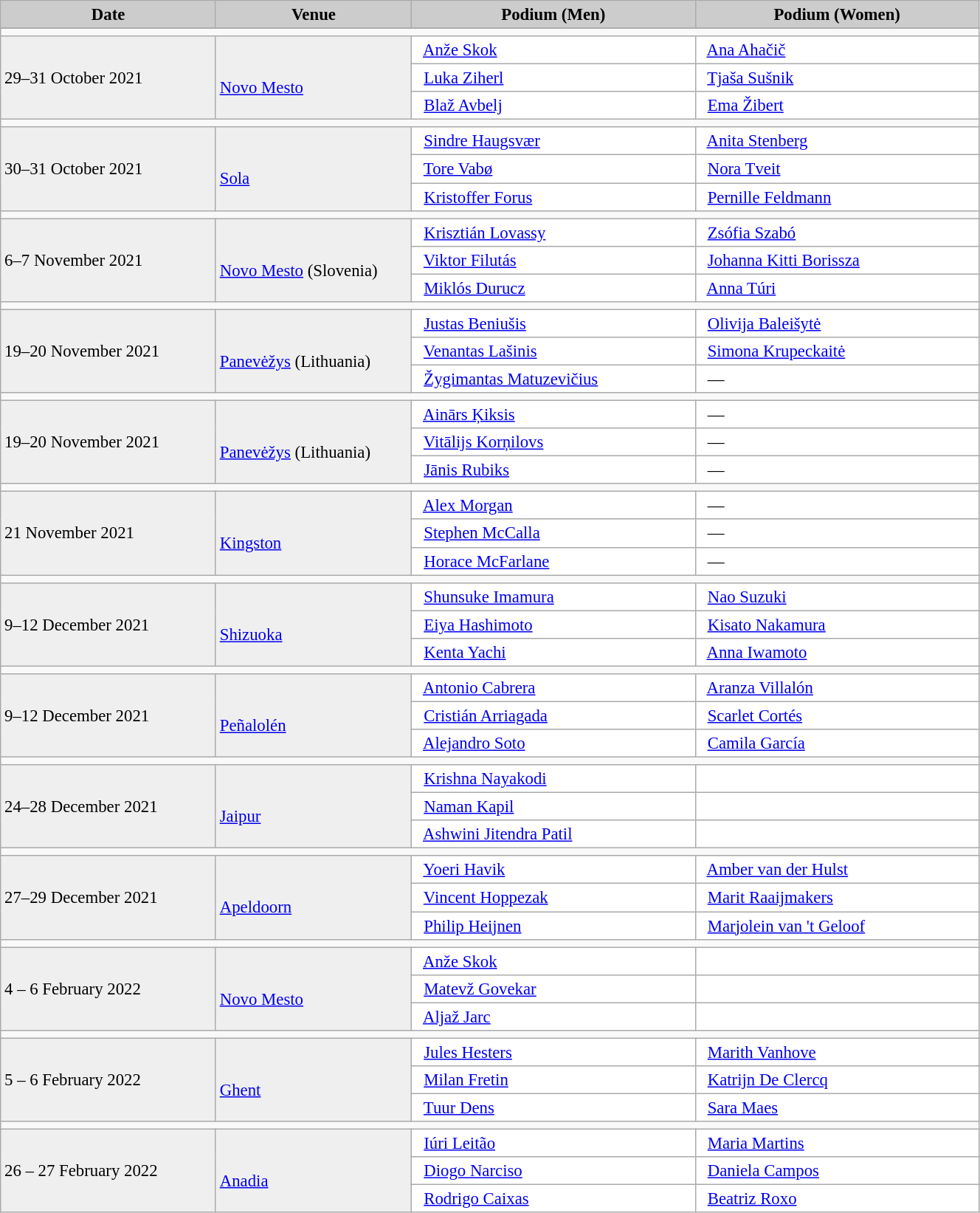<table class="wikitable" width=70% bgcolor="#f7f8ff" cellpadding="3" cellspacing="0" border="1" style="font-size: 95%; border: gray solid 1px; border-collapse: collapse;">
<tr bgcolor="#CCCCCC">
<td align="center"><strong>Date</strong></td>
<td width=20% align="center"><strong>Venue</strong></td>
<td width=29% align="center"><strong>Podium (Men)</strong></td>
<td width=29% align="center"><strong>Podium (Women)</strong></td>
</tr>
<tr bgcolor="#EFEFEF">
</tr>
<tr>
<td colspan=4></td>
</tr>
<tr bgcolor="#EFEFEF">
<td rowspan=3>29–31 October 2021</td>
<td rowspan=3><br><a href='#'>Novo Mesto</a></td>
<td bgcolor="#ffffff">   <a href='#'>Anže Skok</a></td>
<td bgcolor="#ffffff">   <a href='#'>Ana Ahačič</a></td>
</tr>
<tr>
<td bgcolor="#ffffff">   <a href='#'>Luka Ziherl</a></td>
<td bgcolor="#ffffff">   <a href='#'>Tjaša Sušnik</a></td>
</tr>
<tr>
<td bgcolor="#ffffff">   <a href='#'>Blaž Avbelj</a></td>
<td bgcolor="#ffffff">   <a href='#'>Ema Žibert</a></td>
</tr>
<tr>
<td colspan=4></td>
</tr>
<tr bgcolor="#EFEFEF">
<td rowspan=3>30–31 October 2021</td>
<td rowspan=3><br><a href='#'>Sola</a></td>
<td bgcolor="#ffffff">   <a href='#'>Sindre Haugsvær</a></td>
<td bgcolor="#ffffff">   <a href='#'>Anita Stenberg</a></td>
</tr>
<tr>
<td bgcolor="#ffffff">   <a href='#'>Tore Vabø</a></td>
<td bgcolor="#ffffff">   <a href='#'>Nora Tveit</a></td>
</tr>
<tr>
<td bgcolor="#ffffff">   <a href='#'>Kristoffer Forus</a></td>
<td bgcolor="#ffffff">   <a href='#'>Pernille Feldmann</a></td>
</tr>
<tr>
<td colspan=4></td>
</tr>
<tr bgcolor="#EFEFEF">
<td rowspan=3>6–7 November 2021</td>
<td rowspan=3><br><a href='#'>Novo Mesto</a> (Slovenia)</td>
<td bgcolor="#ffffff">   <a href='#'>Krisztián Lovassy</a></td>
<td bgcolor="#ffffff">   <a href='#'>Zsófia Szabó</a></td>
</tr>
<tr>
<td bgcolor="#ffffff">   <a href='#'>Viktor Filutás</a></td>
<td bgcolor="#ffffff">   <a href='#'>Johanna Kitti Borissza</a></td>
</tr>
<tr>
<td bgcolor="#ffffff">   <a href='#'>Miklós Durucz</a></td>
<td bgcolor="#ffffff">   <a href='#'>Anna Túri</a></td>
</tr>
<tr>
<td colspan=4></td>
</tr>
<tr bgcolor="#EFEFEF">
<td rowspan=3>19–20 November 2021</td>
<td rowspan=3><br><a href='#'>Panevėžys</a> (Lithuania)</td>
<td bgcolor="#ffffff">   <a href='#'>Justas Beniušis</a></td>
<td bgcolor="#ffffff">   <a href='#'>Olivija Baleišytė</a></td>
</tr>
<tr>
<td bgcolor="#ffffff">   <a href='#'>Venantas Lašinis</a></td>
<td bgcolor="#ffffff">   <a href='#'>Simona Krupeckaitė</a></td>
</tr>
<tr>
<td bgcolor="#ffffff">   <a href='#'>Žygimantas Matuzevičius</a></td>
<td bgcolor="#ffffff">   —</td>
</tr>
<tr>
<td colspan=4></td>
</tr>
<tr bgcolor="#EFEFEF">
<td rowspan=3>19–20 November 2021</td>
<td rowspan=3><br><a href='#'>Panevėžys</a> (Lithuania)</td>
<td bgcolor="#ffffff">   <a href='#'>Ainārs Ķiksis</a></td>
<td bgcolor="#ffffff">   —</td>
</tr>
<tr>
<td bgcolor="#ffffff">   <a href='#'>Vitālijs Korņilovs</a></td>
<td bgcolor="#ffffff">   —</td>
</tr>
<tr>
<td bgcolor="#ffffff">   <a href='#'>Jānis Rubiks</a></td>
<td bgcolor="#ffffff">   —</td>
</tr>
<tr>
<td colspan=4></td>
</tr>
<tr bgcolor="#EFEFEF">
<td rowspan=3>21 November 2021</td>
<td rowspan=3><br><a href='#'>Kingston</a></td>
<td bgcolor="#ffffff">   <a href='#'>Alex Morgan</a></td>
<td bgcolor="#ffffff">   —</td>
</tr>
<tr>
<td bgcolor="#ffffff">   <a href='#'>Stephen McCalla</a></td>
<td bgcolor="#ffffff">   —</td>
</tr>
<tr>
<td bgcolor="#ffffff">   <a href='#'>Horace McFarlane</a></td>
<td bgcolor="#ffffff">   —</td>
</tr>
<tr>
<td colspan=4></td>
</tr>
<tr bgcolor="#EFEFEF">
<td rowspan=3>9–12 December 2021</td>
<td rowspan=3><br><a href='#'>Shizuoka</a></td>
<td bgcolor="#ffffff">   <a href='#'>Shunsuke Imamura</a></td>
<td bgcolor="#ffffff">   <a href='#'>Nao Suzuki</a></td>
</tr>
<tr>
<td bgcolor="#ffffff">   <a href='#'>Eiya Hashimoto</a></td>
<td bgcolor="#ffffff">   <a href='#'>Kisato Nakamura</a></td>
</tr>
<tr>
<td bgcolor="#ffffff">   <a href='#'>Kenta Yachi</a></td>
<td bgcolor="#ffffff">   <a href='#'>Anna Iwamoto</a></td>
</tr>
<tr>
<td colspan=4></td>
</tr>
<tr bgcolor="#EFEFEF">
<td rowspan=3>9–12 December 2021</td>
<td rowspan=3><br><a href='#'>Peñalolén</a></td>
<td bgcolor="#ffffff">   <a href='#'>Antonio Cabrera</a></td>
<td bgcolor="#ffffff">   <a href='#'>Aranza Villalón</a></td>
</tr>
<tr>
<td bgcolor="#ffffff">   <a href='#'>Cristián Arriagada</a></td>
<td bgcolor="#ffffff">   <a href='#'>Scarlet Cortés</a></td>
</tr>
<tr>
<td bgcolor="#ffffff">   <a href='#'>Alejandro Soto</a></td>
<td bgcolor="#ffffff">   <a href='#'>Camila García</a></td>
</tr>
<tr>
<td colspan=4></td>
</tr>
<tr bgcolor="#EFEFEF">
<td rowspan=3>24–28 December 2021</td>
<td rowspan=3><br><a href='#'>Jaipur</a></td>
<td bgcolor="#ffffff">   <a href='#'>Krishna Nayakodi</a></td>
<td bgcolor="#ffffff">  </td>
</tr>
<tr>
<td bgcolor="#ffffff">   <a href='#'>Naman Kapil</a></td>
<td bgcolor="#ffffff">  </td>
</tr>
<tr>
<td bgcolor="#ffffff">   <a href='#'>Ashwini Jitendra Patil</a></td>
<td bgcolor="#ffffff">  </td>
</tr>
<tr>
<td colspan=4></td>
</tr>
<tr bgcolor="#EFEFEF">
<td rowspan=3>27–29 December 2021</td>
<td rowspan=3><br><a href='#'>Apeldoorn</a></td>
<td bgcolor="#ffffff">   <a href='#'>Yoeri Havik</a></td>
<td bgcolor="#ffffff">   <a href='#'>Amber van der Hulst</a></td>
</tr>
<tr>
<td bgcolor="#ffffff">   <a href='#'>Vincent Hoppezak</a></td>
<td bgcolor="#ffffff">   <a href='#'>Marit Raaijmakers</a></td>
</tr>
<tr>
<td bgcolor="#ffffff">   <a href='#'>Philip Heijnen</a></td>
<td bgcolor="#ffffff">   <a href='#'>Marjolein van 't Geloof</a></td>
</tr>
<tr>
<td colspan=4></td>
</tr>
<tr bgcolor="#EFEFEF">
<td rowspan=3>4 – 6 February 2022</td>
<td rowspan=3><br><a href='#'>Novo Mesto</a></td>
<td bgcolor="#ffffff">   <a href='#'>Anže Skok</a></td>
<td bgcolor="#ffffff">   <a href='#'></a></td>
</tr>
<tr>
<td bgcolor="#ffffff">   <a href='#'>Matevž Govekar</a></td>
<td bgcolor="#ffffff">   <a href='#'></a></td>
</tr>
<tr>
<td bgcolor="#ffffff">   <a href='#'>Aljaž Jarc</a></td>
<td bgcolor="#ffffff">   <a href='#'></a></td>
</tr>
<tr>
<td colspan=4></td>
</tr>
<tr bgcolor="#EFEFEF">
<td rowspan=3>5 – 6 February 2022</td>
<td rowspan=3><br><a href='#'>Ghent</a></td>
<td bgcolor="#ffffff">   <a href='#'>Jules Hesters</a></td>
<td bgcolor="#ffffff">   <a href='#'>Marith Vanhove</a></td>
</tr>
<tr>
<td bgcolor="#ffffff">   <a href='#'>Milan Fretin</a></td>
<td bgcolor="#ffffff">   <a href='#'>Katrijn De Clercq</a></td>
</tr>
<tr>
<td bgcolor="#ffffff">   <a href='#'>Tuur Dens</a></td>
<td bgcolor="#ffffff">   <a href='#'>Sara Maes</a></td>
</tr>
<tr>
<td colspan=4></td>
</tr>
<tr bgcolor="#EFEFEF">
<td rowspan=3>26 – 27 February 2022</td>
<td rowspan=3><br><a href='#'>Anadia</a></td>
<td bgcolor="#ffffff">   <a href='#'>Iúri Leitão</a></td>
<td bgcolor="#ffffff">   <a href='#'>Maria Martins</a></td>
</tr>
<tr>
<td bgcolor="#ffffff">   <a href='#'>Diogo Narciso</a></td>
<td bgcolor="#ffffff">   <a href='#'>Daniela Campos</a></td>
</tr>
<tr>
<td bgcolor="#ffffff">   <a href='#'>Rodrigo Caixas</a></td>
<td bgcolor="#ffffff">   <a href='#'>Beatriz Roxo</a></td>
</tr>
</table>
